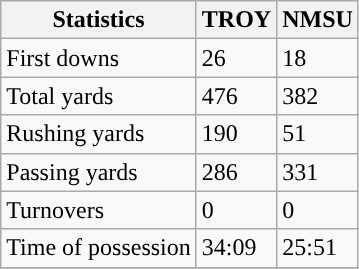<table class="wikitable" style="float: left;">
<tr>
<th>Statistics</th>
<th>TROY</th>
<th>NMSU</th>
</tr>
<tr>
<td>First downs</td>
<td>26</td>
<td>18</td>
</tr>
<tr>
<td>Total yards</td>
<td>476</td>
<td>382</td>
</tr>
<tr>
<td>Rushing yards</td>
<td>190</td>
<td>51</td>
</tr>
<tr>
<td>Passing yards</td>
<td>286</td>
<td>331</td>
</tr>
<tr>
<td>Turnovers</td>
<td>0</td>
<td>0</td>
</tr>
<tr>
<td>Time of possession</td>
<td>34:09</td>
<td>25:51</td>
</tr>
<tr>
</tr>
</table>
